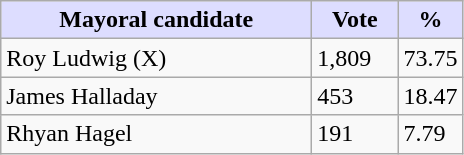<table class="wikitable">
<tr>
<th style="background:#ddf; width:200px;">Mayoral candidate</th>
<th style="background:#ddf; width:50px;">Vote</th>
<th style="background:#ddf; width:30px;">%</th>
</tr>
<tr>
<td>Roy Ludwig (X)</td>
<td>1,809</td>
<td>73.75</td>
</tr>
<tr>
<td>James Halladay</td>
<td>453</td>
<td>18.47</td>
</tr>
<tr>
<td>Rhyan Hagel</td>
<td>191</td>
<td>7.79</td>
</tr>
</table>
